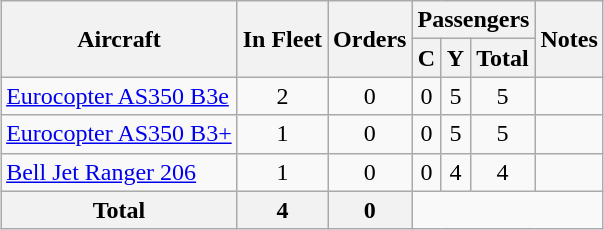<table class="wikitable" style="margin:1em auto; border-collapse:collapse; text-align: center">
<tr>
<th rowspan=2>Aircraft</th>
<th rowspan=2>In Fleet</th>
<th rowspan=2>Orders</th>
<th colspan=3>Passengers</th>
<th rowspan=2>Notes</th>
</tr>
<tr>
<th><abbr>C</abbr></th>
<th><abbr>Y</abbr></th>
<th>Total</th>
</tr>
<tr>
<td align=left><a href='#'>Eurocopter AS350 B3e</a></td>
<td>2</td>
<td>0</td>
<td>0</td>
<td>5</td>
<td>5</td>
<td></td>
</tr>
<tr>
<td align=left><a href='#'>Eurocopter AS350 B3+</a></td>
<td>1</td>
<td>0</td>
<td>0</td>
<td>5</td>
<td>5</td>
<td></td>
</tr>
<tr>
<td align=left><a href='#'>Bell Jet Ranger 206</a></td>
<td>1</td>
<td>0</td>
<td>0</td>
<td>4</td>
<td>4</td>
<td></td>
</tr>
<tr>
<th>Total</th>
<th>4</th>
<th>0</th>
<td colspan="4"></td>
</tr>
</table>
